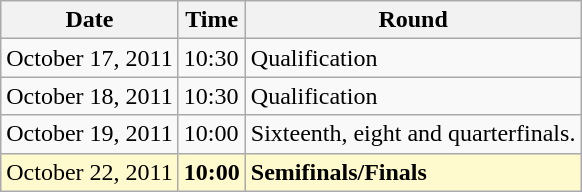<table class="wikitable">
<tr>
<th>Date</th>
<th>Time</th>
<th>Round</th>
</tr>
<tr>
<td>October 17, 2011</td>
<td>10:30</td>
<td>Qualification</td>
</tr>
<tr>
<td>October 18, 2011</td>
<td>10:30</td>
<td>Qualification</td>
</tr>
<tr>
<td>October 19, 2011</td>
<td>10:00</td>
<td>Sixteenth, eight and quarterfinals.</td>
</tr>
<tr style=background:lemonchiffon>
<td>October 22, 2011</td>
<td><strong>10:00</strong></td>
<td><strong>Semifinals/Finals</strong></td>
</tr>
</table>
